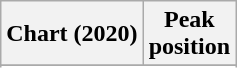<table class="wikitable sortable plainrowheaders" style="text-align:center">
<tr>
<th scope="col">Chart (2020)</th>
<th scope="col">Peak<br>position</th>
</tr>
<tr>
</tr>
<tr>
</tr>
<tr>
</tr>
</table>
